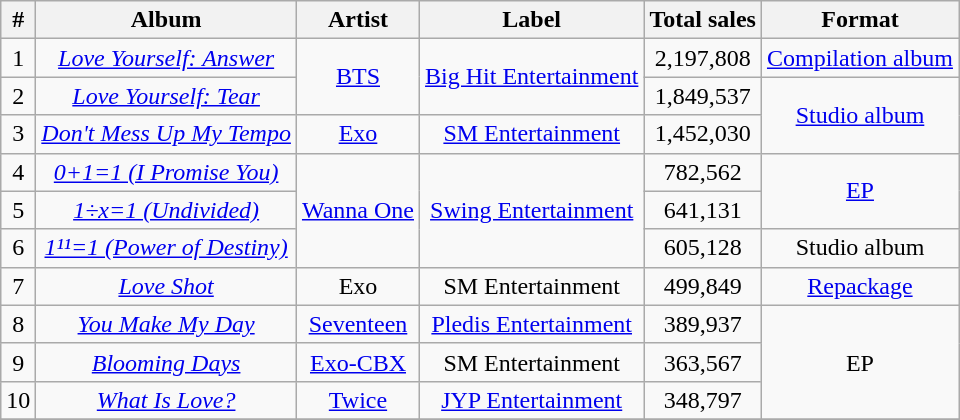<table class="wikitable" style="text-align: center">
<tr>
<th>#</th>
<th>Album</th>
<th>Artist</th>
<th>Label</th>
<th>Total sales</th>
<th>Format</th>
</tr>
<tr>
<td>1</td>
<td><em><a href='#'>Love Yourself: Answer</a></em></td>
<td rowspan="2"><a href='#'>BTS</a></td>
<td rowspan="2"><a href='#'>Big Hit Entertainment</a></td>
<td>2,197,808</td>
<td><a href='#'>Compilation album</a></td>
</tr>
<tr>
<td>2</td>
<td><em><a href='#'>Love Yourself: Tear</a></em></td>
<td>1,849,537</td>
<td rowspan="2"><a href='#'>Studio album</a></td>
</tr>
<tr>
<td>3</td>
<td><em><a href='#'>Don't Mess Up My Tempo</a></em></td>
<td><a href='#'>Exo</a></td>
<td><a href='#'>SM Entertainment</a></td>
<td>1,452,030</td>
</tr>
<tr>
<td>4</td>
<td><em><a href='#'>0+1=1 (I Promise You)</a></em></td>
<td rowspan="3"><a href='#'>Wanna One</a></td>
<td rowspan="3"><a href='#'>Swing Entertainment</a></td>
<td>782,562</td>
<td rowspan="2"><a href='#'>EP</a></td>
</tr>
<tr>
<td>5</td>
<td><em><a href='#'>1÷x=1 (Undivided)</a> </em></td>
<td>641,131</td>
</tr>
<tr>
<td>6</td>
<td><em><a href='#'>1¹¹=1 (Power of Destiny)</a> </em></td>
<td>605,128</td>
<td>Studio album</td>
</tr>
<tr>
<td>7</td>
<td><em><a href='#'>Love Shot</a> </em></td>
<td>Exo</td>
<td>SM Entertainment</td>
<td>499,849</td>
<td><a href='#'>Repackage</a></td>
</tr>
<tr>
<td>8</td>
<td><em><a href='#'>You Make My Day</a> </em></td>
<td><a href='#'>Seventeen</a></td>
<td><a href='#'>Pledis Entertainment</a></td>
<td>389,937</td>
<td rowspan="3">EP</td>
</tr>
<tr>
<td>9</td>
<td><em><a href='#'>Blooming Days</a> </em></td>
<td><a href='#'>Exo-CBX</a></td>
<td>SM Entertainment</td>
<td>363,567</td>
</tr>
<tr>
<td>10</td>
<td><em><a href='#'>What Is Love?</a></em></td>
<td><a href='#'>Twice</a></td>
<td><a href='#'>JYP Entertainment</a></td>
<td>348,797</td>
</tr>
<tr>
</tr>
</table>
